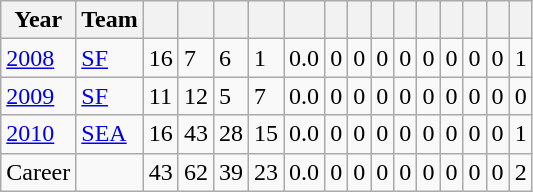<table class="wikitable sortable">
<tr>
<th>Year</th>
<th>Team</th>
<th></th>
<th></th>
<th></th>
<th></th>
<th></th>
<th></th>
<th></th>
<th></th>
<th></th>
<th></th>
<th></th>
<th></th>
<th></th>
<th></th>
</tr>
<tr>
<td><a href='#'>2008</a></td>
<td><a href='#'>SF</a></td>
<td>16</td>
<td>7</td>
<td>6</td>
<td>1</td>
<td>0.0</td>
<td>0</td>
<td>0</td>
<td>0</td>
<td>0</td>
<td>0</td>
<td>0</td>
<td>0</td>
<td>0</td>
<td>1</td>
</tr>
<tr>
<td><a href='#'>2009</a></td>
<td><a href='#'>SF</a></td>
<td>11</td>
<td>12</td>
<td>5</td>
<td>7</td>
<td>0.0</td>
<td>0</td>
<td>0</td>
<td>0</td>
<td>0</td>
<td>0</td>
<td>0</td>
<td>0</td>
<td>0</td>
<td>0</td>
</tr>
<tr>
<td><a href='#'>2010</a></td>
<td><a href='#'>SEA</a></td>
<td>16</td>
<td>43</td>
<td>28</td>
<td>15</td>
<td>0.0</td>
<td>0</td>
<td>0</td>
<td>0</td>
<td>0</td>
<td>0</td>
<td>0</td>
<td>0</td>
<td>0</td>
<td>1</td>
</tr>
<tr class="sortbottom">
<td>Career</td>
<td></td>
<td>43</td>
<td>62</td>
<td>39</td>
<td>23</td>
<td>0.0</td>
<td>0</td>
<td>0</td>
<td>0</td>
<td>0</td>
<td>0</td>
<td>0</td>
<td>0</td>
<td>0</td>
<td>2</td>
</tr>
</table>
